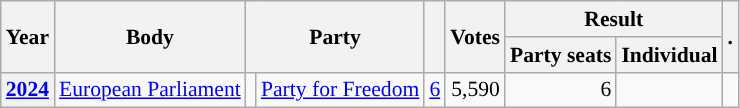<table class="wikitable plainrowheaders sortable" border=2 cellpadding=4 cellspacing=0 style="border: 1px #aaa solid; font-size: 90%; text-align:center;">
<tr>
<th scope="col" rowspan=2>Year</th>
<th scope="col" rowspan=2>Body</th>
<th scope="col" colspan=2 rowspan=2>Party</th>
<th scope="col" rowspan=2></th>
<th scope="col" rowspan=2>Votes</th>
<th scope="colgroup" colspan=2>Result</th>
<th scope="col" rowspan=2>.</th>
</tr>
<tr>
<th scope="col">Party seats</th>
<th scope="col">Individual</th>
</tr>
<tr>
<th scope="row"><a href='#'>2024</a></th>
<td><a href='#'>European Parliament</a></td>
<td style="background-color:"></td>
<td><a href='#'>Party for Freedom</a></td>
<td style=text-align:right><a href='#'>6</a></td>
<td style=text-align:right>5,590</td>
<td style=text-align:right>6</td>
<td></td>
<td></td>
</tr>
</table>
